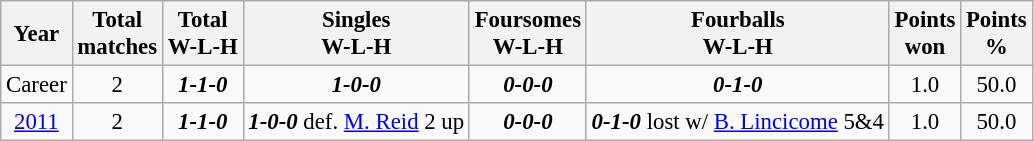<table class="wikitable" style="text-align:center; font-size: 95%;">
<tr>
<th>Year</th>
<th>Total<br>matches</th>
<th>Total<br>W-L-H</th>
<th>Singles<br>W-L-H</th>
<th>Foursomes<br>W-L-H</th>
<th>Fourballs<br>W-L-H</th>
<th>Points<br>won</th>
<th>Points<br>%</th>
</tr>
<tr>
<td>Career</td>
<td>2</td>
<td><strong><em>1-1-0</em></strong></td>
<td><strong><em>1-0-0</em></strong></td>
<td><strong><em>0-0-0</em></strong></td>
<td><strong><em>0-1-0</em></strong></td>
<td>1.0</td>
<td>50.0</td>
</tr>
<tr>
<td><a href='#'>2011</a></td>
<td>2</td>
<td><strong><em>1-1-0</em></strong></td>
<td><strong><em>1-0-0</em></strong> def. <a href='#'>M. Reid</a> 2 up</td>
<td><strong><em>0-0-0</em></strong></td>
<td><strong><em>0-1-0</em></strong> lost w/ <a href='#'>B. Lincicome</a> 5&4</td>
<td>1.0</td>
<td>50.0</td>
</tr>
</table>
